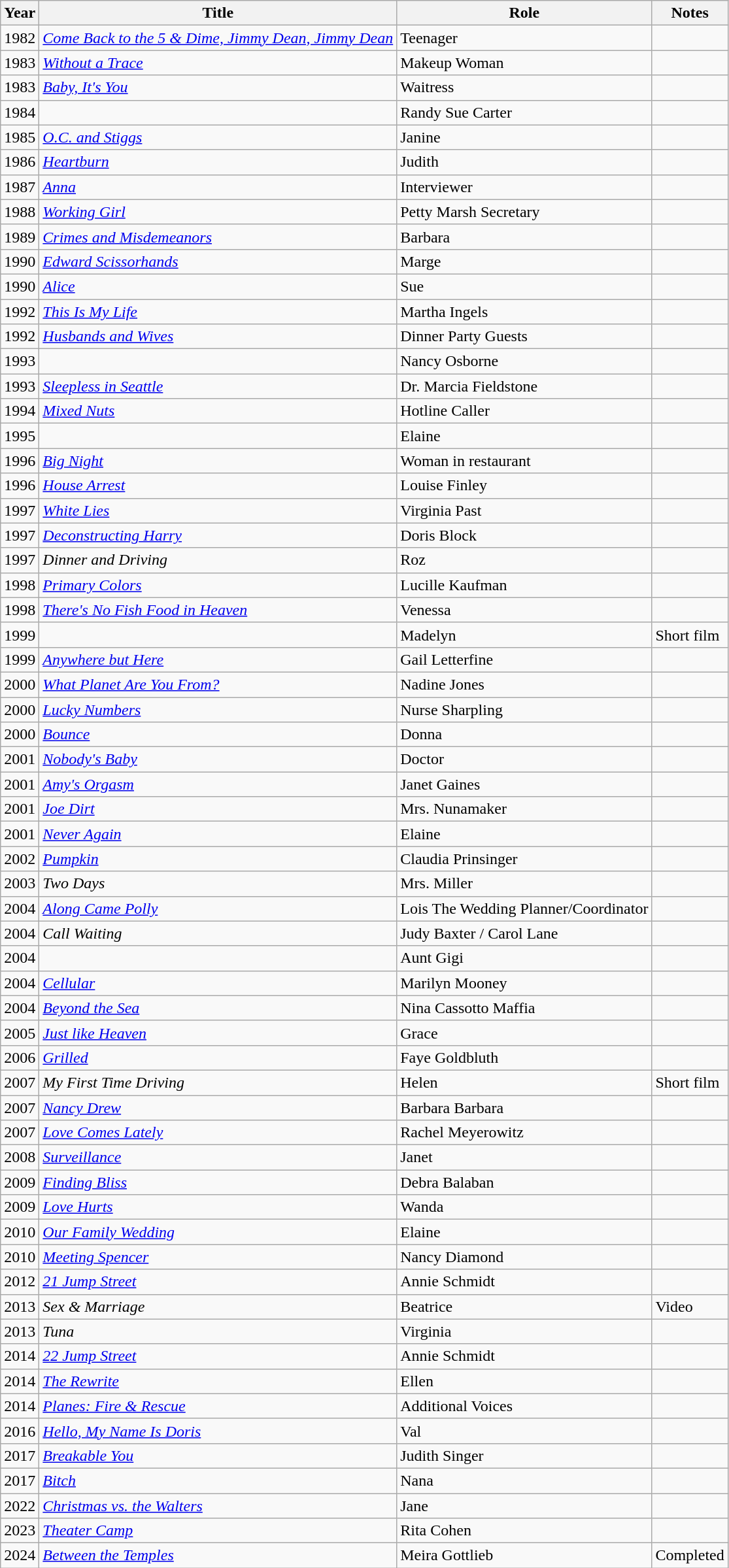<table class="wikitable">
<tr>
<th>Year</th>
<th>Title</th>
<th>Role</th>
<th class="unsortable">Notes</th>
</tr>
<tr>
<td>1982</td>
<td><em><a href='#'>Come Back to the 5 & Dime, Jimmy Dean, Jimmy Dean</a></em></td>
<td>Teenager</td>
<td></td>
</tr>
<tr>
<td>1983</td>
<td><em><a href='#'>Without a Trace</a></em></td>
<td>Makeup Woman</td>
<td></td>
</tr>
<tr>
<td>1983</td>
<td><em><a href='#'>Baby, It's You</a></em></td>
<td>Waitress</td>
<td></td>
</tr>
<tr>
<td>1984</td>
<td><em></em></td>
<td>Randy Sue Carter</td>
<td></td>
</tr>
<tr>
<td>1985</td>
<td><em><a href='#'>O.C. and Stiggs</a></em></td>
<td>Janine</td>
<td></td>
</tr>
<tr>
<td>1986</td>
<td><em><a href='#'>Heartburn</a></em></td>
<td>Judith</td>
<td></td>
</tr>
<tr>
<td>1987</td>
<td><em><a href='#'>Anna</a></em></td>
<td>Interviewer</td>
<td></td>
</tr>
<tr>
<td>1988</td>
<td><em><a href='#'>Working Girl</a></em></td>
<td>Petty Marsh Secretary</td>
<td></td>
</tr>
<tr>
<td>1989</td>
<td><em><a href='#'>Crimes and Misdemeanors</a></em></td>
<td>Barbara</td>
<td></td>
</tr>
<tr>
<td>1990</td>
<td><em><a href='#'>Edward Scissorhands</a></em></td>
<td>Marge</td>
<td></td>
</tr>
<tr>
<td>1990</td>
<td><em><a href='#'>Alice</a></em></td>
<td>Sue</td>
<td></td>
</tr>
<tr>
<td>1992</td>
<td><em><a href='#'>This Is My Life</a></em></td>
<td>Martha Ingels</td>
<td></td>
</tr>
<tr>
<td>1992</td>
<td><em><a href='#'>Husbands and Wives</a></em></td>
<td>Dinner Party Guests</td>
<td></td>
</tr>
<tr>
<td>1993</td>
<td><em></em></td>
<td>Nancy Osborne</td>
<td></td>
</tr>
<tr>
<td>1993</td>
<td><em><a href='#'>Sleepless in Seattle</a></em></td>
<td>Dr. Marcia Fieldstone</td>
<td></td>
</tr>
<tr>
<td>1994</td>
<td><em><a href='#'>Mixed Nuts</a></em></td>
<td>Hotline Caller</td>
<td></td>
</tr>
<tr>
<td>1995</td>
<td><em></em></td>
<td>Elaine</td>
<td></td>
</tr>
<tr>
<td>1996</td>
<td><em><a href='#'>Big Night</a></em></td>
<td>Woman in restaurant</td>
<td></td>
</tr>
<tr>
<td>1996</td>
<td><em><a href='#'>House Arrest</a></em></td>
<td>Louise Finley</td>
<td></td>
</tr>
<tr>
<td>1997</td>
<td><em><a href='#'>White Lies</a></em></td>
<td>Virginia Past</td>
<td></td>
</tr>
<tr>
<td>1997</td>
<td><em><a href='#'>Deconstructing Harry</a></em></td>
<td>Doris Block</td>
<td></td>
</tr>
<tr>
<td>1997</td>
<td><em>Dinner and Driving</em></td>
<td>Roz</td>
<td></td>
</tr>
<tr>
<td>1998</td>
<td><em><a href='#'>Primary Colors</a></em></td>
<td>Lucille Kaufman</td>
<td></td>
</tr>
<tr>
<td>1998</td>
<td><em><a href='#'>There's No Fish Food in Heaven</a></em></td>
<td>Venessa</td>
<td></td>
</tr>
<tr>
<td>1999</td>
<td><em></em></td>
<td>Madelyn</td>
<td>Short film</td>
</tr>
<tr>
<td>1999</td>
<td><em><a href='#'>Anywhere but Here</a></em></td>
<td>Gail Letterfine</td>
<td></td>
</tr>
<tr>
<td>2000</td>
<td><em><a href='#'>What Planet Are You From?</a></em></td>
<td>Nadine Jones</td>
<td></td>
</tr>
<tr>
<td>2000</td>
<td><em><a href='#'>Lucky Numbers</a></em></td>
<td>Nurse Sharpling</td>
<td></td>
</tr>
<tr>
<td>2000</td>
<td><em><a href='#'>Bounce</a></em></td>
<td>Donna</td>
<td></td>
</tr>
<tr>
<td>2001</td>
<td><em><a href='#'>Nobody's Baby</a></em></td>
<td>Doctor</td>
<td></td>
</tr>
<tr>
<td>2001</td>
<td><em><a href='#'>Amy's Orgasm</a></em></td>
<td>Janet Gaines</td>
<td></td>
</tr>
<tr>
<td>2001</td>
<td><em><a href='#'>Joe Dirt</a></em></td>
<td>Mrs. Nunamaker</td>
<td></td>
</tr>
<tr>
<td>2001</td>
<td><em><a href='#'>Never Again</a></em></td>
<td>Elaine</td>
<td></td>
</tr>
<tr>
<td>2002</td>
<td><em><a href='#'>Pumpkin</a></em></td>
<td>Claudia Prinsinger</td>
<td></td>
</tr>
<tr>
<td>2003</td>
<td><em>Two Days</em></td>
<td>Mrs. Miller</td>
<td></td>
</tr>
<tr>
<td>2004</td>
<td><em><a href='#'>Along Came Polly</a></em></td>
<td>Lois The Wedding Planner/Coordinator</td>
<td></td>
</tr>
<tr>
<td>2004</td>
<td><em>Call Waiting</em></td>
<td>Judy Baxter / Carol Lane</td>
<td></td>
</tr>
<tr>
<td>2004</td>
<td><em></em></td>
<td>Aunt Gigi</td>
<td></td>
</tr>
<tr>
<td>2004</td>
<td><em><a href='#'>Cellular</a></em></td>
<td>Marilyn Mooney</td>
<td></td>
</tr>
<tr>
<td>2004</td>
<td><em><a href='#'>Beyond the Sea</a></em></td>
<td>Nina Cassotto Maffia</td>
<td></td>
</tr>
<tr>
<td>2005</td>
<td><em><a href='#'>Just like Heaven</a></em></td>
<td>Grace</td>
<td></td>
</tr>
<tr>
<td>2006</td>
<td><em><a href='#'>Grilled</a></em></td>
<td>Faye Goldbluth</td>
<td></td>
</tr>
<tr>
<td>2007</td>
<td><em>My First Time Driving</em></td>
<td>Helen</td>
<td>Short film</td>
</tr>
<tr>
<td>2007</td>
<td><em><a href='#'>Nancy Drew</a></em></td>
<td>Barbara Barbara</td>
<td></td>
</tr>
<tr>
<td>2007</td>
<td><em><a href='#'>Love Comes Lately</a></em></td>
<td>Rachel Meyerowitz</td>
<td></td>
</tr>
<tr>
<td>2008</td>
<td><em><a href='#'>Surveillance</a></em></td>
<td>Janet</td>
<td></td>
</tr>
<tr>
<td>2009</td>
<td><em><a href='#'>Finding Bliss</a></em></td>
<td>Debra Balaban</td>
<td></td>
</tr>
<tr>
<td>2009</td>
<td><em><a href='#'>Love Hurts</a></em></td>
<td>Wanda</td>
<td></td>
</tr>
<tr>
<td>2010</td>
<td><em><a href='#'>Our Family Wedding</a></em></td>
<td>Elaine</td>
<td></td>
</tr>
<tr>
<td>2010</td>
<td><em><a href='#'>Meeting Spencer</a></em></td>
<td>Nancy Diamond</td>
<td></td>
</tr>
<tr>
<td>2012</td>
<td><em><a href='#'>21 Jump Street</a></em></td>
<td>Annie Schmidt</td>
<td></td>
</tr>
<tr>
<td>2013</td>
<td><em>Sex & Marriage</em></td>
<td>Beatrice</td>
<td>Video</td>
</tr>
<tr>
<td>2013</td>
<td><em>Tuna</em></td>
<td>Virginia</td>
<td></td>
</tr>
<tr>
<td>2014</td>
<td><em><a href='#'>22 Jump Street</a></em></td>
<td>Annie Schmidt</td>
<td></td>
</tr>
<tr>
<td>2014</td>
<td><em><a href='#'>The Rewrite</a></em></td>
<td>Ellen</td>
<td></td>
</tr>
<tr>
<td>2014</td>
<td><em><a href='#'>Planes: Fire & Rescue</a></em></td>
<td>Additional Voices</td>
<td></td>
</tr>
<tr>
<td>2016</td>
<td><em><a href='#'>Hello, My Name Is Doris</a></em></td>
<td>Val</td>
<td></td>
</tr>
<tr>
<td>2017</td>
<td><em><a href='#'>Breakable You</a></em></td>
<td>Judith Singer</td>
<td></td>
</tr>
<tr>
<td>2017</td>
<td><em><a href='#'>Bitch</a></em></td>
<td>Nana</td>
<td></td>
</tr>
<tr>
<td>2022</td>
<td><em><a href='#'>Christmas vs. the Walters</a></em></td>
<td>Jane</td>
<td></td>
</tr>
<tr>
<td>2023</td>
<td><em><a href='#'>Theater Camp</a></em></td>
<td>Rita Cohen</td>
<td></td>
</tr>
<tr>
<td>2024</td>
<td><em><a href='#'>Between the Temples</a></em></td>
<td>Meira Gottlieb</td>
<td>Completed</td>
</tr>
</table>
